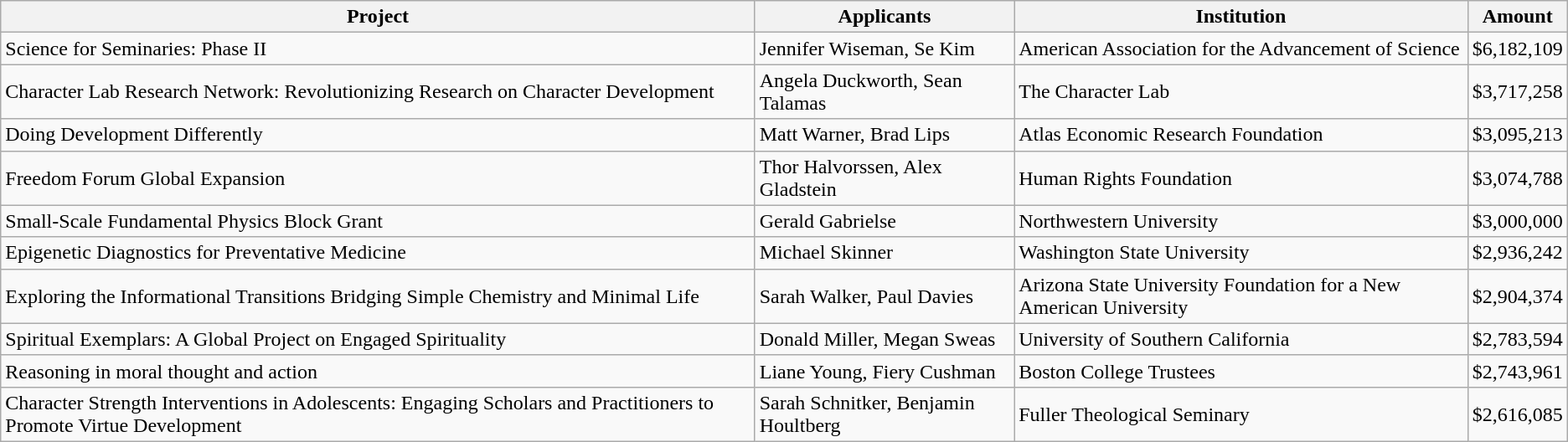<table class="sortable wikitable">
<tr>
<th>Project</th>
<th>Applicants</th>
<th>Institution</th>
<th>Amount</th>
</tr>
<tr>
<td>Science for Seminaries: Phase II</td>
<td>Jennifer Wiseman, Se Kim</td>
<td>American Association for the Advancement of Science</td>
<td>$6,182,109</td>
</tr>
<tr>
<td>Character Lab Research Network: Revolutionizing Research on Character Development</td>
<td>Angela Duckworth, Sean Talamas</td>
<td>The Character Lab</td>
<td>$3,717,258</td>
</tr>
<tr>
<td>Doing Development Differently</td>
<td>Matt Warner, Brad Lips</td>
<td>Atlas Economic Research Foundation</td>
<td>$3,095,213</td>
</tr>
<tr>
<td>Freedom Forum Global Expansion</td>
<td>Thor Halvorssen, Alex Gladstein</td>
<td>Human Rights Foundation</td>
<td>$3,074,788</td>
</tr>
<tr>
<td>Small-Scale Fundamental Physics Block Grant</td>
<td>Gerald Gabrielse</td>
<td>Northwestern University</td>
<td>$3,000,000</td>
</tr>
<tr>
<td>Epigenetic Diagnostics for Preventative Medicine</td>
<td>Michael Skinner</td>
<td>Washington State University</td>
<td>$2,936,242</td>
</tr>
<tr>
<td>Exploring the Informational Transitions Bridging Simple Chemistry and Minimal Life</td>
<td>Sarah Walker, Paul Davies</td>
<td>Arizona State University Foundation for a New American University</td>
<td>$2,904,374</td>
</tr>
<tr>
<td>Spiritual Exemplars: A Global Project on Engaged Spirituality</td>
<td>Donald Miller, Megan Sweas</td>
<td>University of Southern California</td>
<td>$2,783,594</td>
</tr>
<tr>
<td>Reasoning in moral thought and action</td>
<td>Liane Young, Fiery Cushman</td>
<td>Boston College Trustees</td>
<td>$2,743,961</td>
</tr>
<tr>
<td>Character Strength Interventions in Adolescents: Engaging Scholars and Practitioners to Promote Virtue Development</td>
<td>Sarah Schnitker, Benjamin Houltberg</td>
<td>Fuller Theological Seminary</td>
<td>$2,616,085</td>
</tr>
</table>
